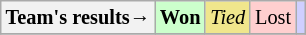<table style="margin-right:0; font-size:85%" class="wikitable">
<tr>
<th>Team's results→</th>
<td style="background-color:#cfc;"><strong>Won</strong></td>
<td style="background-color:#F0E68C;"><em>Tied</em></td>
<td style="background-color:#FFCFCF;">Lost</td>
<td style="background-color:#CFCFFF;"><em></em></td>
</tr>
<tr>
</tr>
</table>
